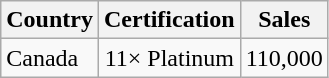<table class="wikitable">
<tr>
<th align="left">Country</th>
<th align="center">Certification</th>
<th align="left">Sales</th>
</tr>
<tr>
<td align="left">Canada</td>
<td align="center">11× Platinum</td>
<td align="right">110,000</td>
</tr>
</table>
